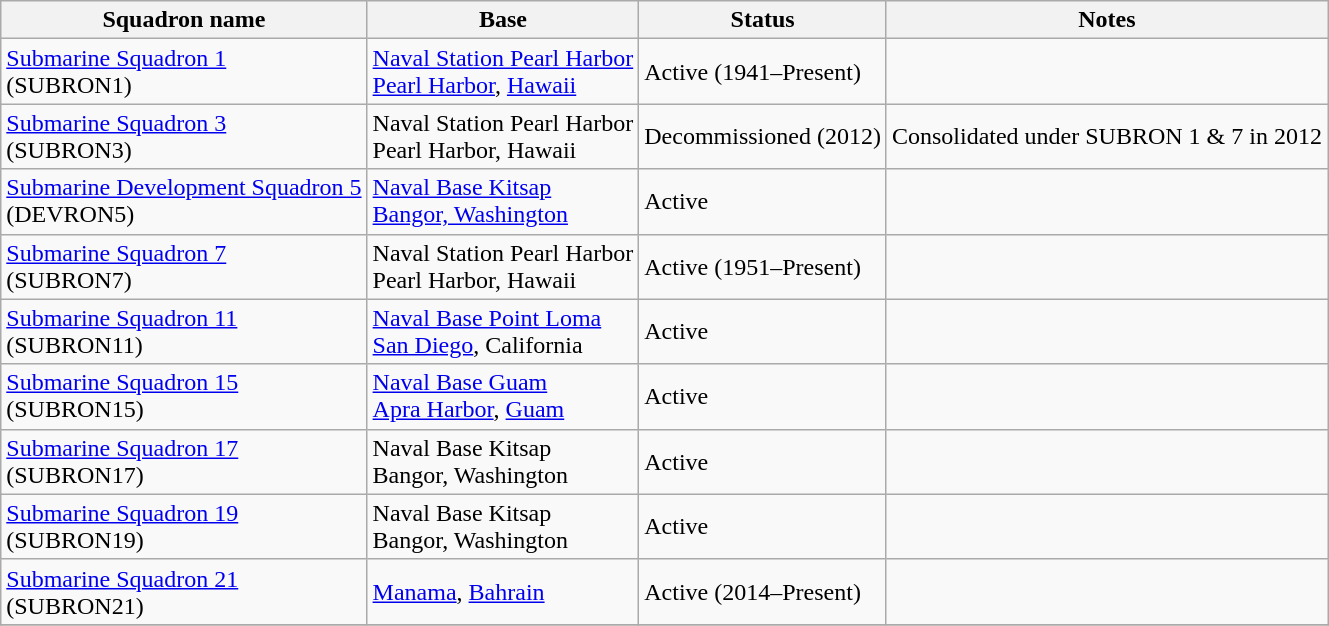<table class="wikitable">
<tr>
<th>Squadron name</th>
<th>Base</th>
<th>Status</th>
<th>Notes</th>
</tr>
<tr>
<td><a href='#'>Submarine Squadron 1</a><br>(SUBRON1)</td>
<td><a href='#'>Naval Station Pearl Harbor</a><br><a href='#'>Pearl Harbor</a>, <a href='#'>Hawaii</a></td>
<td>Active (1941–Present)</td>
<td></td>
</tr>
<tr>
<td><a href='#'>Submarine Squadron 3</a><br>(SUBRON3)</td>
<td>Naval Station Pearl Harbor<br>Pearl Harbor, Hawaii</td>
<td>Decommissioned (2012)</td>
<td>Consolidated under SUBRON 1 & 7 in 2012</td>
</tr>
<tr>
<td><a href='#'>Submarine Development Squadron 5</a><br>(DEVRON5)</td>
<td><a href='#'>Naval Base Kitsap</a><br><a href='#'>Bangor, Washington</a></td>
<td>Active</td>
<td></td>
</tr>
<tr>
<td><a href='#'>Submarine Squadron 7</a> <br>(SUBRON7)</td>
<td>Naval Station Pearl Harbor<br>Pearl Harbor, Hawaii</td>
<td>Active (1951–Present)</td>
<td></td>
</tr>
<tr>
<td><a href='#'>Submarine Squadron 11</a><br>(SUBRON11)</td>
<td><a href='#'>Naval Base Point Loma</a><br><a href='#'>San Diego</a>, California</td>
<td>Active</td>
<td></td>
</tr>
<tr>
<td><a href='#'>Submarine Squadron 15</a><br>(SUBRON15)</td>
<td><a href='#'>Naval Base Guam</a><br><a href='#'>Apra Harbor</a>, <a href='#'>Guam</a></td>
<td>Active</td>
<td></td>
</tr>
<tr>
<td><a href='#'>Submarine Squadron 17</a><br>(SUBRON17)</td>
<td>Naval Base Kitsap<br>Bangor, Washington</td>
<td>Active</td>
<td></td>
</tr>
<tr>
<td><a href='#'>Submarine Squadron 19</a><br>(SUBRON19)</td>
<td>Naval Base Kitsap<br>Bangor, Washington</td>
<td>Active</td>
<td></td>
</tr>
<tr>
<td><a href='#'>Submarine Squadron 21</a><br>(SUBRON21)</td>
<td><a href='#'>Manama</a>, <a href='#'>Bahrain</a></td>
<td>Active (2014–Present)</td>
<td></td>
</tr>
<tr>
</tr>
</table>
